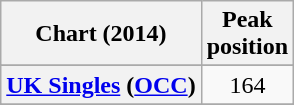<table class="wikitable sortable plainrowheaders" style="text-align: center;">
<tr>
<th scope="col">Chart (2014)</th>
<th scope="col">Peak<br>position</th>
</tr>
<tr>
</tr>
<tr>
</tr>
<tr>
<th scope="row"><a href='#'>UK Singles</a> (<a href='#'>OCC</a>)</th>
<td>164</td>
</tr>
<tr>
</tr>
<tr>
</tr>
<tr>
</tr>
</table>
